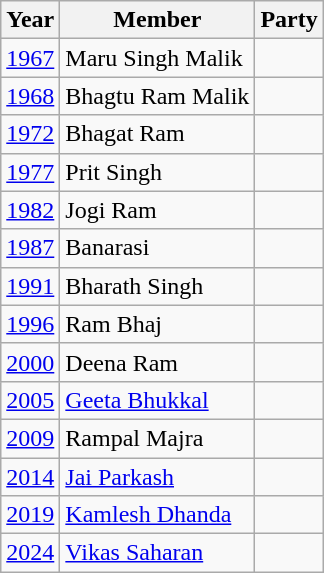<table class="wikitable">
<tr>
<th>Year</th>
<th>Member</th>
<th colspan="2">Party</th>
</tr>
<tr>
<td><a href='#'>1967</a></td>
<td>Maru Singh Malik</td>
<td></td>
</tr>
<tr>
<td><a href='#'>1968</a></td>
<td>Bhagtu Ram Malik</td>
<td></td>
</tr>
<tr>
<td><a href='#'>1972</a></td>
<td>Bhagat Ram</td>
<td></td>
</tr>
<tr>
<td><a href='#'>1977</a></td>
<td>Prit Singh</td>
<td></td>
</tr>
<tr>
<td><a href='#'>1982</a></td>
<td>Jogi Ram</td>
<td></td>
</tr>
<tr>
<td><a href='#'>1987</a></td>
<td>Banarasi</td>
</tr>
<tr>
<td><a href='#'>1991</a></td>
<td>Bharath Singh</td>
<td></td>
</tr>
<tr>
<td><a href='#'>1996</a></td>
<td>Ram Bhaj</td>
<td></td>
</tr>
<tr>
<td><a href='#'>2000</a></td>
<td>Deena Ram</td>
<td></td>
</tr>
<tr>
<td><a href='#'>2005</a></td>
<td><a href='#'>Geeta Bhukkal</a></td>
<td></td>
</tr>
<tr>
<td><a href='#'>2009</a></td>
<td>Rampal Majra</td>
<td></td>
</tr>
<tr>
<td><a href='#'>2014</a></td>
<td><a href='#'>Jai Parkash</a></td>
<td></td>
</tr>
<tr>
<td><a href='#'>2019</a></td>
<td><a href='#'>Kamlesh Dhanda</a></td>
<td></td>
</tr>
<tr>
<td><a href='#'>2024</a></td>
<td><a href='#'>Vikas Saharan</a></td>
<td></td>
</tr>
</table>
